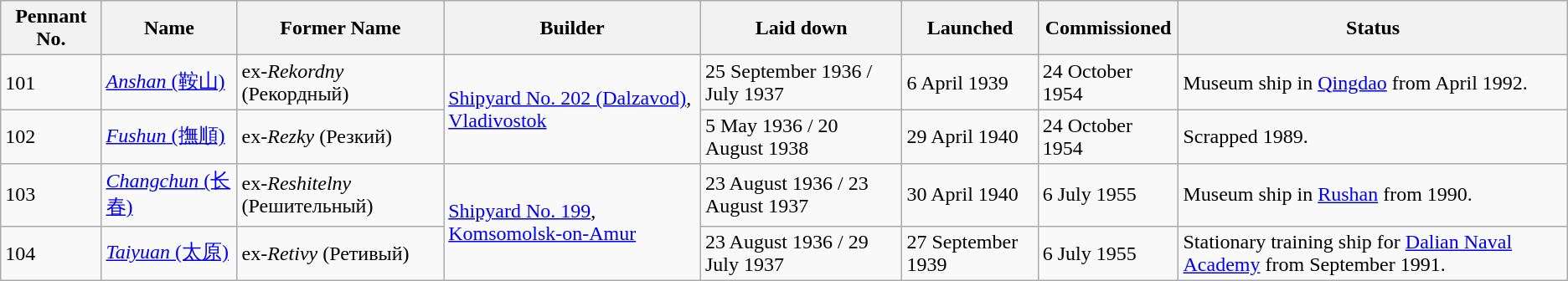<table class="wikitable">
<tr>
<th>Pennant No.</th>
<th>Name</th>
<th>Former Name</th>
<th>Builder</th>
<th>Laid down</th>
<th>Launched</th>
<th>Commissioned</th>
<th>Status</th>
</tr>
<tr>
<td>101</td>
<td><a href='#'><em>Anshan</em> (鞍山)</a></td>
<td>ex-<em>Rekordny</em> (Рекордный)</td>
<td rowspan="2"><a href='#'>Shipyard No. 202 (Dalzavod)</a>, <a href='#'>Vladivostok</a></td>
<td>25 September 1936 / July 1937</td>
<td>6 April 1939</td>
<td>24 October 1954</td>
<td>Museum ship in <a href='#'>Qingdao</a> from April 1992.</td>
</tr>
<tr>
<td>102</td>
<td><a href='#'><em>Fushun</em> (撫順)</a></td>
<td>ex-<em>Rezky</em> (Резкий)</td>
<td>5 May 1936 / 20 August 1938</td>
<td>29 April 1940</td>
<td>24 October 1954</td>
<td>Scrapped 1989.</td>
</tr>
<tr>
<td>103</td>
<td><a href='#'><em>Changchun</em> (长春)</a></td>
<td>ex-<em>Reshitelny</em> (Решительный)</td>
<td rowspan="2"><a href='#'>Shipyard No. 199</a>, <a href='#'>Komsomolsk-on-Amur</a></td>
<td>23 August 1936 / 23 August 1937</td>
<td>30 April 1940</td>
<td>6 July 1955</td>
<td>Museum ship in <a href='#'>Rushan</a> from 1990.</td>
</tr>
<tr>
<td>104</td>
<td><a href='#'><em>Taiyuan</em> (太原)</a></td>
<td>ex-<em>Retivy</em> (Ретивый)</td>
<td>23 August 1936 / 29 July 1937</td>
<td>27 September 1939</td>
<td>6 July 1955</td>
<td>Stationary training ship for <a href='#'>Dalian Naval Academy</a> from September 1991.</td>
</tr>
</table>
